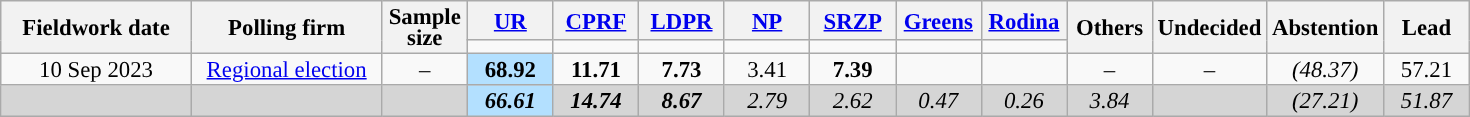<table class=wikitable style="font-size:95%; line-height:14px; text-align:center">
<tr>
<th style=width:120px; rowspan=2>Fieldwork date</th>
<th style=width:120px; rowspan=2>Polling firm</th>
<th style=width:50px; rowspan=2>Sample<br>size</th>
<th style="width:50px;"><a href='#'>UR</a></th>
<th style="width:50px;"><a href='#'>CPRF</a></th>
<th style="width:50px;"><a href='#'>LDPR</a></th>
<th style="width:50px;"><a href='#'>NP</a></th>
<th style="width:50px;"><a href='#'>SRZP</a></th>
<th style="width:50px;"><a href='#'>Greens</a></th>
<th style="width:50px;"><a href='#'>Rodina</a></th>
<th style="width:50px;" rowspan=2>Others</th>
<th style="width:50px;" rowspan=2>Undecided</th>
<th style="width:50px;" rowspan=2>Abstention</th>
<th style="width:50px;" rowspan="2">Lead</th>
</tr>
<tr>
<td bgcolor=></td>
<td bgcolor=></td>
<td bgcolor=></td>
<td bgcolor=></td>
<td bgcolor=></td>
<td bgcolor=></td>
<td bgcolor=></td>
</tr>
<tr>
<td>10 Sep 2023</td>
<td><a href='#'>Regional election</a></td>
<td>–</td>
<td style="background:#B3E0FF"><strong>68.92</strong></td>
<td><strong>11.71</strong></td>
<td><strong>7.73</strong></td>
<td>3.41</td>
<td><strong>7.39</strong></td>
<td></td>
<td></td>
<td>–</td>
<td>–</td>
<td><em>(48.37)</em></td>
<td style="background:">57.21</td>
</tr>
<tr style="background:#D5D5D5">
<td></td>
<td></td>
<td></td>
<td style="background:#B3E0FF"><strong><em>66.61</em></strong></td>
<td><strong><em>14.74</em></strong></td>
<td><strong><em>8.67</em></strong></td>
<td><em>2.79</em></td>
<td><em>2.62</em></td>
<td><em>0.47</em></td>
<td><em>0.26</em></td>
<td><em>3.84</em></td>
<td></td>
<td><em>(27.21)</em></td>
<td style="background:"><em>51.87</em></td>
</tr>
</table>
